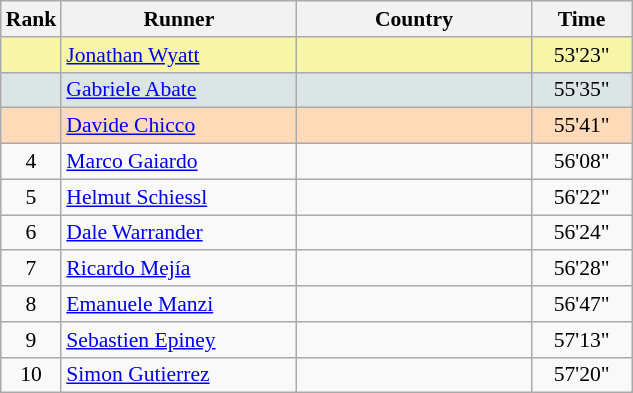<table class="wikitable" style="text-align:center; font-size: 90%; border: gray solid 1px;border-collapse:collapse;">
<tr bgcolor="#E4E4E4">
<th style="border-bottom:1px solid #AAAAAA" width=10>Rank</th>
<th style="border-bottom:1px solid #AAAAAA" width=150>Runner</th>
<th style="border-bottom:1px solid #AAAAAA" width=150>Country</th>
<th style="border-bottom:1px solid #AAAAAA" width=60>Time</th>
</tr>
<tr bgcolor=F7F6A8>
<td></td>
<td align=left><a href='#'>Jonathan Wyatt</a></td>
<td align=left></td>
<td>53'23"</td>
</tr>
<tr bgcolor=DCE5E5>
<td></td>
<td align=left><a href='#'>Gabriele Abate</a></td>
<td align=left></td>
<td>55'35"</td>
</tr>
<tr bgcolor=FFDAB9>
<td></td>
<td align=left><a href='#'>Davide Chicco</a></td>
<td align=left></td>
<td>55'41"</td>
</tr>
<tr>
<td>4</td>
<td align=left><a href='#'>Marco Gaiardo</a></td>
<td align=left></td>
<td>56'08"</td>
</tr>
<tr>
<td>5</td>
<td align=left><a href='#'>Helmut Schiessl</a></td>
<td align=left></td>
<td>56'22"</td>
</tr>
<tr>
<td>6</td>
<td align=left><a href='#'>Dale Warrander</a></td>
<td align=left></td>
<td>56'24"</td>
</tr>
<tr>
<td>7</td>
<td align=left><a href='#'>Ricardo Mejía</a></td>
<td align=left></td>
<td>56'28"</td>
</tr>
<tr>
<td>8</td>
<td align=left><a href='#'>Emanuele Manzi</a></td>
<td align=left></td>
<td>56'47"</td>
</tr>
<tr>
<td>9</td>
<td align=left><a href='#'>Sebastien Epiney</a></td>
<td align=left></td>
<td>57'13"</td>
</tr>
<tr>
<td>10</td>
<td align=left><a href='#'>Simon Gutierrez</a></td>
<td align=left></td>
<td>57'20"</td>
</tr>
</table>
